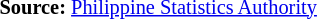<table style="font-size:85%;" '|>
<tr>
<td><br><p>
<strong>Source:</strong> <a href='#'>Philippine Statistics Authority</a>
</p></td>
</tr>
</table>
